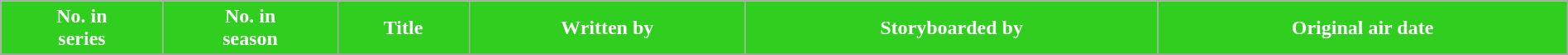<table class="wikitable plainrowheaders" style="width:100%; margin:auto;">
<tr>
<th style="background-color: #2fce1f; color:white;">No. in<br>series</th>
<th style="background-color: #2fce1f; color:white;">No. in<br>season</th>
<th style="background-color: #2fce1f; color:white;">Title</th>
<th style="background-color: #2fce1f; color:white;">Written by</th>
<th style="background-color: #2fce1f; color:white;">Storyboarded by</th>
<th style="background-color: #2fce1f; color:white;">Original air date</th>
</tr>
<tr>
</tr>
</table>
